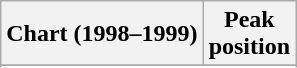<table class="wikitable sortable plainrowheaders" style="text-align:center">
<tr>
<th scope="col">Chart (1998–1999)</th>
<th scope="col">Peak<br>position</th>
</tr>
<tr>
</tr>
<tr>
</tr>
</table>
